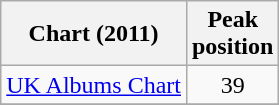<table class="wikitable sortable">
<tr>
<th>Chart (2011)</th>
<th>Peak<br>position</th>
</tr>
<tr>
<td align="left"><a href='#'>UK Albums Chart</a></td>
<td align="center">39</td>
</tr>
<tr>
</tr>
</table>
